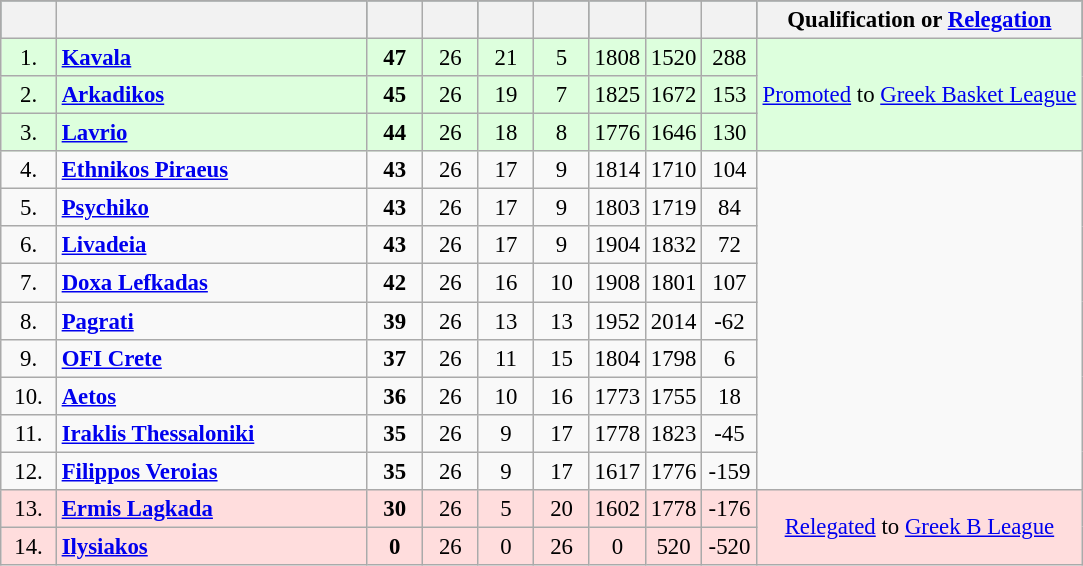<table class="wikitable" style="text-align: center; font-size:95%">
<tr bgcolor=2f4f4f>
<th width=30></th>
<th width=200></th>
<th width=30></th>
<th width=30></th>
<th width=30></th>
<th width=30></th>
<th width=30></th>
<th width=30></th>
<th width=30></th>
<th>Qualification or <a href='#'>Relegation</a></th>
</tr>
<tr style="background:#dfd;">
<td>1.</td>
<td align="left"><strong><a href='#'>Kavala</a></strong></td>
<td><strong>47</strong></td>
<td>26</td>
<td>21</td>
<td>5</td>
<td>1808</td>
<td>1520</td>
<td>288</td>
<td rowspan="3"><a href='#'>Promoted</a> to <a href='#'>Greek Basket League</a></td>
</tr>
<tr style="background:#dfd;">
<td>2.</td>
<td align="left"><strong><a href='#'>Arkadikos</a></strong></td>
<td><strong>45</strong></td>
<td>26</td>
<td>19</td>
<td>7</td>
<td>1825</td>
<td>1672</td>
<td>153</td>
</tr>
<tr style="background:#dfd;">
<td>3.</td>
<td align="left"><strong><a href='#'>Lavrio</a></strong></td>
<td><strong>44</strong></td>
<td>26</td>
<td>18</td>
<td>8</td>
<td>1776</td>
<td>1646</td>
<td>130</td>
</tr>
<tr>
<td>4.</td>
<td align="left"><strong> <a href='#'>Ethnikos Piraeus</a></strong></td>
<td><strong>43</strong></td>
<td>26</td>
<td>17</td>
<td>9</td>
<td>1814</td>
<td>1710</td>
<td>104</td>
<td rowspan="9"></td>
</tr>
<tr>
<td>5.</td>
<td align="left"><strong><a href='#'>Psychiko</a></strong></td>
<td><strong>43</strong></td>
<td>26</td>
<td>17</td>
<td>9</td>
<td>1803</td>
<td>1719</td>
<td>84</td>
</tr>
<tr>
<td>6.</td>
<td align="left"><strong><a href='#'>Livadeia</a></strong></td>
<td><strong>43</strong></td>
<td>26</td>
<td>17</td>
<td>9</td>
<td>1904</td>
<td>1832</td>
<td>72</td>
</tr>
<tr>
<td>7.</td>
<td align="left"><strong><a href='#'>Doxa Lefkadas</a></strong></td>
<td><strong>42</strong></td>
<td>26</td>
<td>16</td>
<td>10</td>
<td>1908</td>
<td>1801</td>
<td>107</td>
</tr>
<tr>
<td>8.</td>
<td align="left"><strong><a href='#'>Pagrati</a></strong></td>
<td><strong>39</strong></td>
<td>26</td>
<td>13</td>
<td>13</td>
<td>1952</td>
<td>2014</td>
<td>-62</td>
</tr>
<tr>
<td>9.</td>
<td align="left"><strong><a href='#'>OFI Crete</a></strong></td>
<td><strong>37</strong></td>
<td>26</td>
<td>11</td>
<td>15</td>
<td>1804</td>
<td>1798</td>
<td>6</td>
</tr>
<tr>
<td>10.</td>
<td align="left"><strong> <a href='#'>Aetos</a></strong></td>
<td><strong>36</strong></td>
<td>26</td>
<td>10</td>
<td>16</td>
<td>1773</td>
<td>1755</td>
<td>18</td>
</tr>
<tr>
<td>11.</td>
<td align="left"><strong><a href='#'>Iraklis Thessaloniki</a></strong></td>
<td><strong>35</strong></td>
<td>26</td>
<td>9</td>
<td>17</td>
<td>1778</td>
<td>1823</td>
<td>-45</td>
</tr>
<tr>
<td>12.</td>
<td align="left"><strong><a href='#'>Filippos Veroias</a> </strong></td>
<td><strong>35</strong></td>
<td>26</td>
<td>9</td>
<td>17</td>
<td>1617</td>
<td>1776</td>
<td>-159</td>
</tr>
<tr style="background:#fdd;">
<td>13.</td>
<td align="left"><strong><a href='#'>Ermis Lagkada</a> </strong></td>
<td><strong>30</strong></td>
<td>26</td>
<td>5</td>
<td>20</td>
<td>1602</td>
<td>1778</td>
<td>-176</td>
<td rowspan="2"><a href='#'>Relegated</a> to <a href='#'>Greek B League</a></td>
</tr>
<tr style="background:#fdd;">
<td>14.</td>
<td align="left"><strong><a href='#'>Ilysiakos</a></strong></td>
<td><strong>0</strong></td>
<td>26</td>
<td>0</td>
<td>26</td>
<td>0</td>
<td>520</td>
<td>-520</td>
</tr>
</table>
